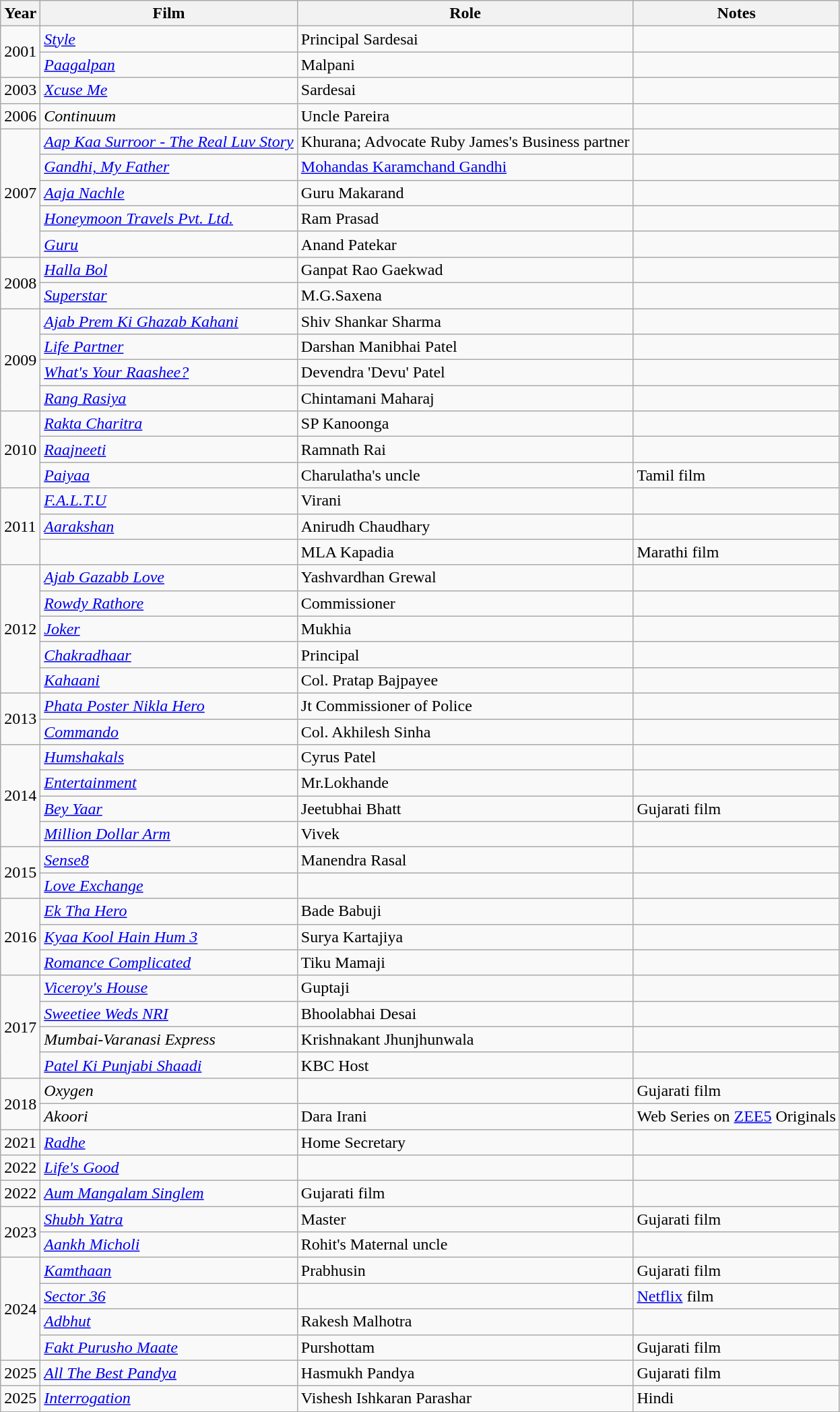<table class="wikitable sortable">
<tr>
<th>Year</th>
<th>Film</th>
<th>Role</th>
<th>Notes</th>
</tr>
<tr>
<td rowspan="2">2001</td>
<td><em><a href='#'>Style</a></em></td>
<td>Principal Sardesai</td>
<td></td>
</tr>
<tr>
<td><em><a href='#'>Paagalpan</a></em></td>
<td>Malpani</td>
<td></td>
</tr>
<tr>
<td>2003</td>
<td><em><a href='#'>Xcuse Me</a></em></td>
<td>Sardesai</td>
<td></td>
</tr>
<tr>
<td>2006</td>
<td><em>Continuum</em></td>
<td>Uncle Pareira</td>
<td></td>
</tr>
<tr>
<td rowspan="5">2007</td>
<td><em><a href='#'>Aap Kaa Surroor - The Real Luv Story</a></em></td>
<td>Khurana; Advocate Ruby James's Business partner</td>
<td></td>
</tr>
<tr>
<td><em><a href='#'>Gandhi, My Father</a></em></td>
<td><a href='#'>Mohandas Karamchand Gandhi</a></td>
<td></td>
</tr>
<tr>
<td><em><a href='#'>Aaja Nachle</a></em></td>
<td>Guru Makarand</td>
<td></td>
</tr>
<tr>
<td><em><a href='#'>Honeymoon Travels Pvt. Ltd.</a></em></td>
<td>Ram Prasad</td>
<td></td>
</tr>
<tr>
<td><em><a href='#'>Guru</a></em></td>
<td>Anand Patekar</td>
<td></td>
</tr>
<tr>
<td rowspan="2">2008</td>
<td><em><a href='#'>Halla Bol</a></em></td>
<td>Ganpat Rao Gaekwad</td>
<td></td>
</tr>
<tr>
<td><em><a href='#'>Superstar</a></em></td>
<td>M.G.Saxena</td>
<td></td>
</tr>
<tr>
<td rowspan="4">2009</td>
<td><em><a href='#'>Ajab Prem Ki Ghazab Kahani</a></em></td>
<td>Shiv Shankar Sharma</td>
<td></td>
</tr>
<tr>
<td><em><a href='#'>Life Partner</a></em></td>
<td>Darshan Manibhai Patel</td>
<td></td>
</tr>
<tr>
<td><em><a href='#'>What's Your Raashee?</a></em></td>
<td>Devendra 'Devu' Patel</td>
<td></td>
</tr>
<tr>
<td><em><a href='#'>Rang Rasiya</a></em></td>
<td>Chintamani Maharaj</td>
<td></td>
</tr>
<tr>
<td rowspan="3">2010</td>
<td><em><a href='#'>Rakta Charitra</a></em></td>
<td>SP Kanoonga</td>
<td></td>
</tr>
<tr>
<td><em><a href='#'>Raajneeti</a></em></td>
<td>Ramnath Rai</td>
<td></td>
</tr>
<tr>
<td><em><a href='#'>Paiyaa</a></em></td>
<td>Charulatha's uncle</td>
<td>Tamil film</td>
</tr>
<tr>
<td rowspan="3">2011</td>
<td><em><a href='#'>F.A.L.T.U</a></em></td>
<td>Virani</td>
<td></td>
</tr>
<tr>
<td><em><a href='#'>Aarakshan</a></em></td>
<td>Anirudh Chaudhary</td>
<td></td>
</tr>
<tr>
<td></td>
<td>MLA Kapadia</td>
<td>Marathi film</td>
</tr>
<tr>
<td rowspan="5">2012</td>
<td><em><a href='#'>Ajab Gazabb Love</a></em></td>
<td>Yashvardhan Grewal</td>
<td></td>
</tr>
<tr>
<td><em><a href='#'>Rowdy Rathore</a></em></td>
<td>Commissioner</td>
<td></td>
</tr>
<tr>
<td><em><a href='#'>Joker</a></em></td>
<td>Mukhia</td>
<td></td>
</tr>
<tr>
<td><em><a href='#'>Chakradhaar</a></em></td>
<td>Principal</td>
<td></td>
</tr>
<tr>
<td><em><a href='#'>Kahaani</a></em></td>
<td>Col. Pratap Bajpayee</td>
<td></td>
</tr>
<tr>
<td rowspan="2">2013</td>
<td><em><a href='#'>Phata Poster Nikla Hero</a></em></td>
<td>Jt Commissioner of Police</td>
<td></td>
</tr>
<tr>
<td><em><a href='#'>Commando</a></em></td>
<td>Col. Akhilesh Sinha</td>
<td></td>
</tr>
<tr>
<td rowspan="4">2014</td>
<td><em><a href='#'>Humshakals</a></em></td>
<td>Cyrus Patel</td>
<td></td>
</tr>
<tr>
<td><em><a href='#'>Entertainment</a></em></td>
<td>Mr.Lokhande</td>
<td></td>
</tr>
<tr>
<td><em><a href='#'>Bey Yaar</a></em></td>
<td>Jeetubhai Bhatt</td>
<td>Gujarati film</td>
</tr>
<tr>
<td><em><a href='#'>Million Dollar Arm</a></em></td>
<td>Vivek</td>
<td></td>
</tr>
<tr>
<td rowspan="2">2015</td>
<td><em><a href='#'>Sense8</a></em></td>
<td>Manendra Rasal</td>
<td></td>
</tr>
<tr>
<td><em><a href='#'>Love Exchange</a></em></td>
<td></td>
<td></td>
</tr>
<tr>
<td rowspan="3">2016</td>
<td><em><a href='#'>Ek Tha Hero</a></em></td>
<td>Bade Babuji</td>
<td></td>
</tr>
<tr>
<td><em><a href='#'>Kyaa Kool Hain Hum 3</a></em></td>
<td>Surya Kartajiya</td>
<td></td>
</tr>
<tr>
<td><em><a href='#'>Romance Complicated</a></em></td>
<td>Tiku Mamaji</td>
<td></td>
</tr>
<tr>
<td rowspan="4">2017</td>
<td><em><a href='#'>Viceroy's House</a></em></td>
<td>Guptaji</td>
<td></td>
</tr>
<tr>
<td><em><a href='#'>Sweetiee Weds NRI</a></em></td>
<td>Bhoolabhai Desai</td>
<td></td>
</tr>
<tr>
<td><em>Mumbai-Varanasi Express</em></td>
<td>Krishnakant Jhunjhunwala</td>
<td></td>
</tr>
<tr>
<td><em><a href='#'>Patel Ki Punjabi Shaadi</a></em></td>
<td>KBC Host</td>
<td></td>
</tr>
<tr>
<td rowspan="2">2018</td>
<td><em>Oxygen</em></td>
<td></td>
<td>Gujarati film</td>
</tr>
<tr>
<td><em>Akoori</em></td>
<td>Dara Irani</td>
<td>Web Series on <a href='#'>ZEE5</a> Originals</td>
</tr>
<tr>
<td>2021</td>
<td><em><a href='#'>Radhe</a></em></td>
<td>Home Secretary</td>
<td></td>
</tr>
<tr>
<td>2022</td>
<td><em><a href='#'>Life's Good</a></em></td>
<td></td>
<td></td>
</tr>
<tr>
<td>2022</td>
<td><em><a href='#'>Aum Mangalam Singlem</a></em></td>
<td>Gujarati film</td>
<td></td>
</tr>
<tr>
<td rowspan="2">2023</td>
<td><em><a href='#'>Shubh Yatra</a></em></td>
<td>Master</td>
<td>Gujarati film</td>
</tr>
<tr>
<td><em><a href='#'>Aankh Micholi</a></em></td>
<td>Rohit's Maternal uncle</td>
<td></td>
</tr>
<tr>
<td rowspan="4">2024</td>
<td><em><a href='#'>Kamthaan</a></em></td>
<td>Prabhusin</td>
<td>Gujarati film</td>
</tr>
<tr>
<td><em><a href='#'>Sector 36</a></em></td>
<td></td>
<td><a href='#'>Netflix</a> film</td>
</tr>
<tr>
<td><em><a href='#'>Adbhut</a></em></td>
<td>Rakesh Malhotra</td>
<td></td>
</tr>
<tr>
<td><em><a href='#'>Fakt Purusho Maate</a></em></td>
<td>Purshottam</td>
<td>Gujarati film</td>
</tr>
<tr>
<td>2025</td>
<td><em><a href='#'>All The Best Pandya</a></em></td>
<td>Hasmukh Pandya</td>
<td>Gujarati film</td>
</tr>
<tr>
<td>2025</td>
<td><em><a href='#'>Interrogation</a></em></td>
<td>Vishesh Ishkaran Parashar</td>
<td>Hindi</td>
</tr>
</table>
